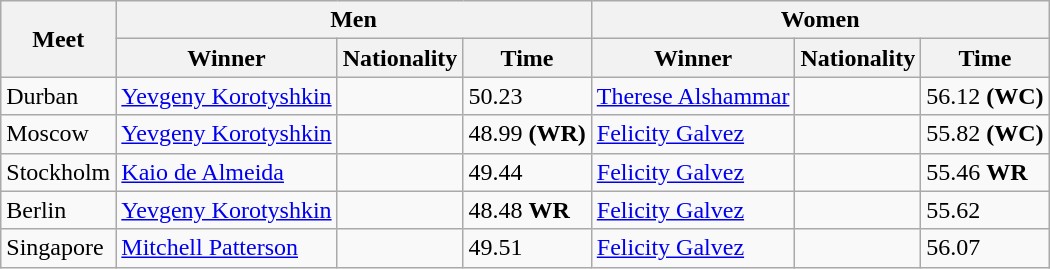<table class="wikitable">
<tr>
<th rowspan="2">Meet</th>
<th colspan="3">Men</th>
<th colspan="3">Women</th>
</tr>
<tr>
<th>Winner</th>
<th>Nationality</th>
<th>Time</th>
<th>Winner</th>
<th>Nationality</th>
<th>Time</th>
</tr>
<tr>
<td>Durban</td>
<td><a href='#'>Yevgeny Korotyshkin</a></td>
<td></td>
<td>50.23</td>
<td><a href='#'>Therese Alshammar</a></td>
<td></td>
<td>56.12 <strong>(WC)</strong></td>
</tr>
<tr>
<td>Moscow</td>
<td><a href='#'>Yevgeny Korotyshkin</a></td>
<td></td>
<td>48.99 <strong>(WR)</strong></td>
<td><a href='#'>Felicity Galvez</a></td>
<td></td>
<td>55.82 <strong>(WC)</strong></td>
</tr>
<tr>
<td>Stockholm</td>
<td><a href='#'>Kaio de Almeida</a></td>
<td></td>
<td>49.44</td>
<td><a href='#'>Felicity Galvez</a></td>
<td></td>
<td>55.46 <strong>WR</strong></td>
</tr>
<tr>
<td>Berlin</td>
<td><a href='#'>Yevgeny Korotyshkin</a></td>
<td></td>
<td>48.48 <strong>WR</strong></td>
<td><a href='#'>Felicity Galvez</a></td>
<td></td>
<td>55.62</td>
</tr>
<tr>
<td>Singapore</td>
<td><a href='#'>Mitchell Patterson</a></td>
<td></td>
<td>49.51</td>
<td><a href='#'>Felicity Galvez</a></td>
<td></td>
<td>56.07</td>
</tr>
</table>
